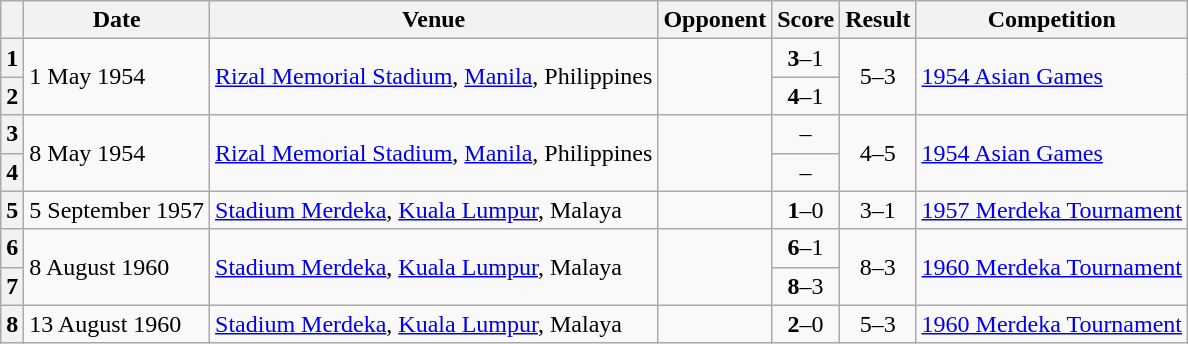<table class="wikitable sortable">
<tr>
<th scope="col"></th>
<th scope="col">Date</th>
<th scope="col">Venue</th>
<th scope="col">Opponent</th>
<th scope="col">Score</th>
<th scope="col">Result</th>
<th scope="col">Competition</th>
</tr>
<tr>
<th>1</th>
<td rowspan="2">1 May 1954</td>
<td rowspan="2"><a href='#'>Rizal Memorial Stadium</a>, <a href='#'>Manila</a>, Philippines</td>
<td rowspan="2"></td>
<td align="center"><strong>3</strong>–1</td>
<td rowspan="2" align="center">5–3</td>
<td rowspan="2"><a href='#'>1954 Asian Games</a></td>
</tr>
<tr>
<th>2</th>
<td align="center"><strong>4</strong>–1</td>
</tr>
<tr>
<th>3</th>
<td rowspan="2">8 May 1954</td>
<td rowspan="2"><a href='#'>Rizal Memorial Stadium</a>, <a href='#'>Manila</a>, Philippines</td>
<td rowspan="2"></td>
<td align="center">–</td>
<td rowspan="2" align="center">4–5</td>
<td rowspan="2"><a href='#'>1954 Asian Games</a></td>
</tr>
<tr>
<th>4</th>
<td align="center">–</td>
</tr>
<tr>
<th>5</th>
<td>5 September 1957</td>
<td><a href='#'>Stadium Merdeka</a>, <a href='#'>Kuala Lumpur</a>, Malaya</td>
<td></td>
<td align="center"><strong>1</strong>–0</td>
<td align="center">3–1</td>
<td><a href='#'>1957 Merdeka Tournament</a></td>
</tr>
<tr>
<th>6</th>
<td rowspan="2">8 August 1960</td>
<td rowspan="2"><a href='#'>Stadium Merdeka</a>, <a href='#'>Kuala Lumpur</a>, Malaya</td>
<td rowspan="2"></td>
<td align="center"><strong>6</strong>–1</td>
<td rowspan="2" align="center">8–3</td>
<td rowspan="2"><a href='#'>1960 Merdeka Tournament</a></td>
</tr>
<tr>
<th>7</th>
<td align="center"><strong>8</strong>–3</td>
</tr>
<tr>
<th>8</th>
<td>13 August 1960</td>
<td><a href='#'>Stadium Merdeka</a>, <a href='#'>Kuala Lumpur</a>, Malaya</td>
<td></td>
<td align="center"><strong>2</strong>–0</td>
<td align="center">5–3</td>
<td><a href='#'>1960 Merdeka Tournament</a></td>
</tr>
</table>
